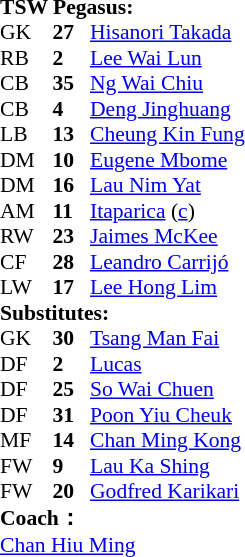<table style="font-size: 90%" cellspacing="0" cellpadding="0">
<tr>
<td colspan="4"><strong>TSW Pegasus:</strong></td>
</tr>
<tr>
<th width="35"></th>
<th width="25"></th>
</tr>
<tr>
<td>GK</td>
<td><strong>27</strong></td>
<td> <a href='#'>Hisanori Takada</a></td>
</tr>
<tr>
<td>RB</td>
<td><strong>2</strong></td>
<td> <a href='#'>Lee Wai Lun</a></td>
</tr>
<tr>
<td>CB</td>
<td><strong>35</strong></td>
<td> <a href='#'>Ng Wai Chiu</a></td>
</tr>
<tr>
<td>CB</td>
<td><strong>4</strong></td>
<td> <a href='#'>Deng Jinghuang</a></td>
<td></td>
<td></td>
</tr>
<tr>
<td>LB</td>
<td><strong>13</strong></td>
<td> <a href='#'>Cheung Kin Fung</a></td>
</tr>
<tr>
<td>DM</td>
<td><strong>10</strong></td>
<td> <a href='#'>Eugene Mbome</a></td>
</tr>
<tr>
<td>DM</td>
<td><strong>16</strong></td>
<td> <a href='#'>Lau Nim Yat</a></td>
</tr>
<tr>
<td>AM</td>
<td><strong>11</strong></td>
<td> <a href='#'>Itaparica</a> (<a href='#'>c</a>)</td>
<td></td>
</tr>
<tr>
<td>RW</td>
<td><strong>23</strong></td>
<td> <a href='#'>Jaimes McKee</a></td>
<td></td>
<td></td>
</tr>
<tr>
<td>CF</td>
<td><strong>28</strong></td>
<td> <a href='#'>Leandro Carrijó</a></td>
</tr>
<tr>
<td>LW</td>
<td><strong>17</strong></td>
<td> <a href='#'>Lee Hong Lim</a></td>
<td></td>
<td></td>
</tr>
<tr>
<td colspan=4><strong>Substitutes:</strong></td>
</tr>
<tr>
<td>GK</td>
<td><strong>30</strong></td>
<td> <a href='#'>Tsang Man Fai</a></td>
</tr>
<tr>
<td>DF</td>
<td><strong>2</strong></td>
<td> <a href='#'>Lucas</a></td>
<td></td>
<td></td>
</tr>
<tr>
<td>DF</td>
<td><strong>25</strong></td>
<td> <a href='#'>So Wai Chuen</a></td>
</tr>
<tr>
<td>DF</td>
<td><strong>31</strong></td>
<td> <a href='#'>Poon Yiu Cheuk</a></td>
</tr>
<tr>
<td>MF</td>
<td><strong>14</strong></td>
<td> <a href='#'>Chan Ming Kong</a></td>
</tr>
<tr>
<td>FW</td>
<td><strong>9</strong></td>
<td> <a href='#'>Lau Ka Shing</a></td>
<td></td>
<td></td>
</tr>
<tr>
<td>FW</td>
<td><strong>20</strong></td>
<td> <a href='#'>Godfred Karikari</a></td>
<td></td>
<td></td>
</tr>
<tr>
<td colspan=4><strong>Coach：</strong></td>
</tr>
<tr>
<td colspan="4"> <a href='#'>Chan Hiu Ming</a></td>
</tr>
</table>
